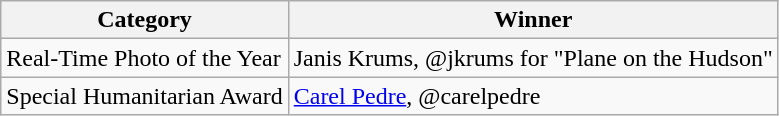<table class="wikitable">
<tr>
<th>Category</th>
<th>Winner</th>
</tr>
<tr>
<td>Real-Time Photo of the Year</td>
<td>Janis Krums, @jkrums for "Plane on the Hudson"</td>
</tr>
<tr>
<td>Special Humanitarian Award</td>
<td><a href='#'>Carel Pedre</a>, @carelpedre</td>
</tr>
</table>
